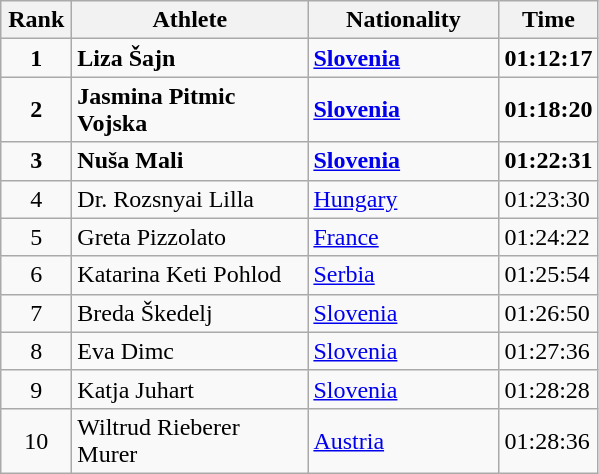<table class="wikitable sortable">
<tr>
<th scope="col" width=40px>Rank</th>
<th scope="col" width=150px>Athlete</th>
<th scope="col" width=120px>Nationality</th>
<th scope="col" width=45px>Time</th>
</tr>
<tr>
<td !scope=row align=center><strong>1</strong></td>
<td><strong>Liza Šajn</strong></td>
<td><strong> <a href='#'>Slovenia</a></strong></td>
<td><strong>01:12:17</strong></td>
</tr>
<tr>
<td !scope=row align=center><strong>2</strong></td>
<td><strong>Jasmina Pitmic Vojska</strong></td>
<td><strong> <a href='#'>Slovenia</a></strong></td>
<td><strong>01:18:20</strong></td>
</tr>
<tr>
<td !scope=row align=center><strong>3</strong></td>
<td><strong>Nuša Mali</strong></td>
<td><strong> <a href='#'>Slovenia</a></strong></td>
<td><strong>01:22:31</strong></td>
</tr>
<tr>
<td !scope=row align=center>4</td>
<td>Dr. Rozsnyai Lilla</td>
<td> <a href='#'>Hungary</a></td>
<td>01:23:30</td>
</tr>
<tr>
<td !scope=row align=center>5</td>
<td>Greta Pizzolato</td>
<td> <a href='#'>France</a></td>
<td>01:24:22</td>
</tr>
<tr>
<td !scope=row align=center>6</td>
<td>Katarina Keti Pohlod</td>
<td> <a href='#'>Serbia</a></td>
<td>01:25:54</td>
</tr>
<tr>
<td !scope=row align=center>7</td>
<td>Breda Škedelj</td>
<td> <a href='#'>Slovenia</a></td>
<td>01:26:50</td>
</tr>
<tr>
<td !scope=row align=center>8</td>
<td>Eva Dimc</td>
<td> <a href='#'>Slovenia</a></td>
<td>01:27:36</td>
</tr>
<tr>
<td !scope=row align=center>9</td>
<td>Katja Juhart</td>
<td> <a href='#'>Slovenia</a></td>
<td>01:28:28</td>
</tr>
<tr>
<td !scope=row align=center>10</td>
<td>Wiltrud Rieberer Murer</td>
<td> <a href='#'>Austria</a></td>
<td>01:28:36</td>
</tr>
</table>
